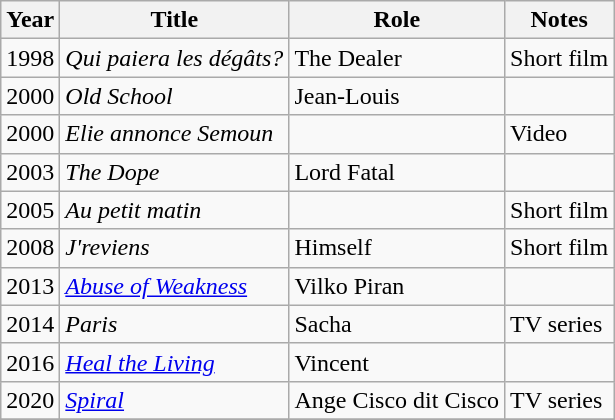<table class="wikitable sortable">
<tr>
<th>Year</th>
<th>Title</th>
<th>Role</th>
<th class="unsortable">Notes</th>
</tr>
<tr>
<td>1998</td>
<td><em>Qui paiera les dégâts?</em></td>
<td>The Dealer</td>
<td>Short film</td>
</tr>
<tr>
<td>2000</td>
<td><em>Old School</em></td>
<td>Jean-Louis</td>
<td></td>
</tr>
<tr>
<td>2000</td>
<td><em>Elie annonce Semoun</em></td>
<td></td>
<td>Video</td>
</tr>
<tr>
<td>2003</td>
<td><em>The Dope</em></td>
<td>Lord Fatal</td>
<td></td>
</tr>
<tr>
<td>2005</td>
<td><em>Au petit matin</em></td>
<td></td>
<td>Short film</td>
</tr>
<tr>
<td>2008</td>
<td><em>J'reviens</em></td>
<td>Himself</td>
<td>Short film</td>
</tr>
<tr>
<td>2013</td>
<td><em><a href='#'>Abuse of Weakness</a></em></td>
<td>Vilko Piran</td>
<td></td>
</tr>
<tr>
<td>2014</td>
<td><em>Paris</em></td>
<td>Sacha</td>
<td>TV series</td>
</tr>
<tr>
<td>2016</td>
<td><em><a href='#'>Heal the Living</a></em></td>
<td>Vincent</td>
<td></td>
</tr>
<tr>
<td>2020</td>
<td><em><a href='#'>Spiral</a></em></td>
<td>Ange Cisco dit Cisco</td>
<td>TV series</td>
</tr>
<tr>
</tr>
</table>
